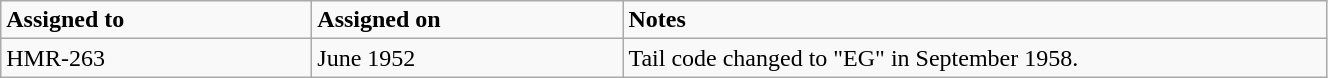<table class="wikitable" style="width: 70%;">
<tr>
<td style="width: 200px;"><strong>Assigned to</strong></td>
<td style="width: 200px;"><strong>Assigned on</strong></td>
<td><strong>Notes</strong></td>
</tr>
<tr>
<td>HMR-263</td>
<td>June 1952</td>
<td>Tail code changed to "EG" in September 1958.</td>
</tr>
</table>
